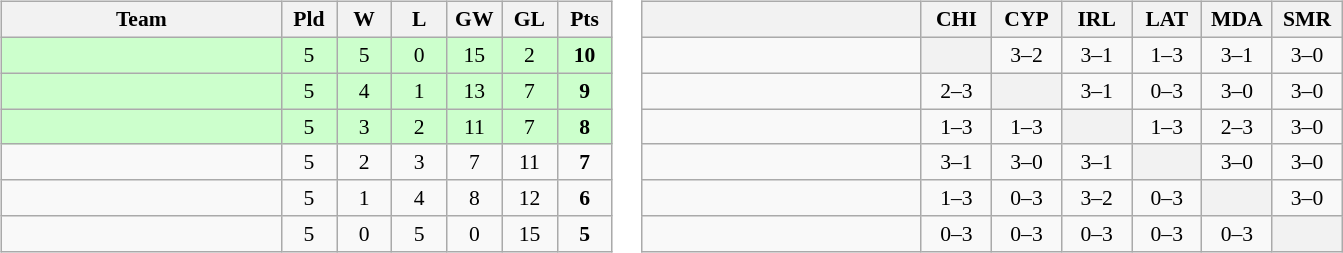<table>
<tr>
<td><br><table class="wikitable" style="text-align:center; font-size:90%">
<tr>
<th width=180>Team</th>
<th width=30>Pld</th>
<th width=30>W</th>
<th width=30>L</th>
<th width=30>GW</th>
<th width=30>GL</th>
<th width=30>Pts</th>
</tr>
<tr bgcolor="ccffcc">
<td style="text-align:left"></td>
<td>5</td>
<td>5</td>
<td>0</td>
<td>15</td>
<td>2</td>
<td><strong>10</strong></td>
</tr>
<tr bgcolor="ccffcc">
<td style="text-align:left"></td>
<td>5</td>
<td>4</td>
<td>1</td>
<td>13</td>
<td>7</td>
<td><strong>9</strong></td>
</tr>
<tr bgcolor="ccffcc">
<td style="text-align:left"></td>
<td>5</td>
<td>3</td>
<td>2</td>
<td>11</td>
<td>7</td>
<td><strong>8</strong></td>
</tr>
<tr>
<td style="text-align:left"></td>
<td>5</td>
<td>2</td>
<td>3</td>
<td>7</td>
<td>11</td>
<td><strong>7</strong></td>
</tr>
<tr>
<td style="text-align:left"></td>
<td>5</td>
<td>1</td>
<td>4</td>
<td>8</td>
<td>12</td>
<td><strong>6</strong></td>
</tr>
<tr>
<td style="text-align:left"></td>
<td>5</td>
<td>0</td>
<td>5</td>
<td>0</td>
<td>15</td>
<td><strong>5</strong></td>
</tr>
</table>
</td>
<td><br><table class="wikitable" style="text-align:center; font-size:90%">
<tr>
<th width="180"> </th>
<th width="40">CHI</th>
<th width="40">CYP</th>
<th width="40">IRL</th>
<th width="40">LAT</th>
<th width="40">MDA</th>
<th width="40">SMR</th>
</tr>
<tr>
<td style="text-align:left;"></td>
<th></th>
<td>3–2</td>
<td>3–1</td>
<td>1–3</td>
<td>3–1</td>
<td>3–0</td>
</tr>
<tr>
<td style="text-align:left;"></td>
<td>2–3</td>
<th></th>
<td>3–1</td>
<td>0–3</td>
<td>3–0</td>
<td>3–0</td>
</tr>
<tr>
<td style="text-align:left;"></td>
<td>1–3</td>
<td>1–3</td>
<th></th>
<td>1–3</td>
<td>2–3</td>
<td>3–0</td>
</tr>
<tr>
<td style="text-align:left;"></td>
<td>3–1</td>
<td>3–0</td>
<td>3–1</td>
<th></th>
<td>3–0</td>
<td>3–0</td>
</tr>
<tr>
<td style="text-align:left;"></td>
<td>1–3</td>
<td>0–3</td>
<td>3–2</td>
<td>0–3</td>
<th></th>
<td>3–0</td>
</tr>
<tr>
<td style="text-align:left;"></td>
<td>0–3</td>
<td>0–3</td>
<td>0–3</td>
<td>0–3</td>
<td>0–3</td>
<th></th>
</tr>
</table>
</td>
</tr>
</table>
